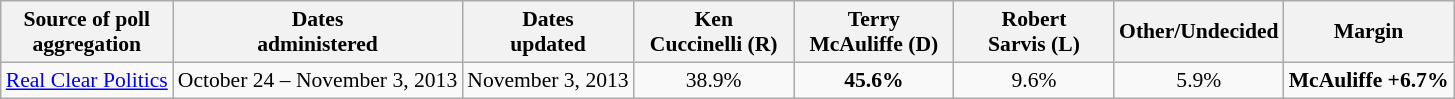<table class="wikitable sortable" style="text-align:center;font-size:90%;line-height:17px">
<tr>
<th>Source of poll<br>aggregation</th>
<th>Dates<br>administered</th>
<th>Dates<br>updated</th>
<th style="width:100px;">Ken<br>Cuccinelli (R)</th>
<th style="width:100px;">Terry<br>McAuliffe (D)</th>
<th style="width:100px;">Robert<br>Sarvis (L)</th>
<th style="width:100px;">Other/Undecided<br></th>
<th>Margin</th>
</tr>
<tr>
<td><a href='#'>Real Clear Politics</a></td>
<td>October 24 – November 3, 2013</td>
<td>November 3, 2013</td>
<td>38.9%</td>
<td><strong>45.6%</strong></td>
<td>9.6%</td>
<td>5.9%</td>
<td><strong>McAuliffe +6.7%</strong></td>
</tr>
</table>
